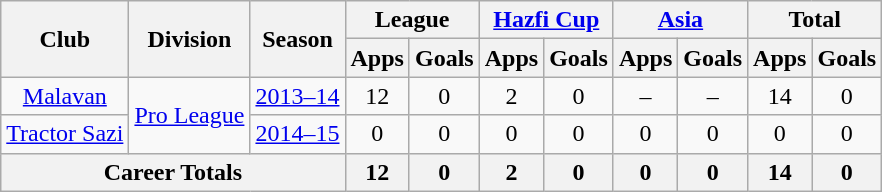<table class="wikitable" style="text-align: center;">
<tr>
<th rowspan="2">Club</th>
<th rowspan="2">Division</th>
<th rowspan="2">Season</th>
<th colspan="2">League</th>
<th colspan="2"><a href='#'>Hazfi Cup</a></th>
<th colspan="2"><a href='#'>Asia</a></th>
<th colspan="2">Total</th>
</tr>
<tr>
<th>Apps</th>
<th>Goals</th>
<th>Apps</th>
<th>Goals</th>
<th>Apps</th>
<th>Goals</th>
<th>Apps</th>
<th>Goals</th>
</tr>
<tr>
<td><a href='#'>Malavan</a></td>
<td rowspan="2"><a href='#'>Pro League</a></td>
<td><a href='#'>2013–14</a></td>
<td>12</td>
<td>0</td>
<td>2</td>
<td>0</td>
<td>–</td>
<td>–</td>
<td>14</td>
<td>0</td>
</tr>
<tr>
<td><a href='#'>Tractor Sazi</a></td>
<td><a href='#'>2014–15</a></td>
<td>0</td>
<td>0</td>
<td>0</td>
<td>0</td>
<td>0</td>
<td>0</td>
<td>0</td>
<td>0</td>
</tr>
<tr>
<th colspan=3>Career Totals</th>
<th>12</th>
<th>0</th>
<th>2</th>
<th>0</th>
<th>0</th>
<th>0</th>
<th>14</th>
<th>0</th>
</tr>
</table>
